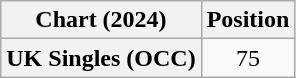<table class="wikitable plainrowheaders" style="text-align:center">
<tr>
<th>Chart (2024)</th>
<th>Position</th>
</tr>
<tr>
<th scope="row">UK Singles (OCC)</th>
<td>75</td>
</tr>
</table>
